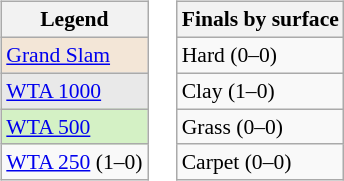<table>
<tr valign=top>
<td><br><table class=wikitable style="font-size:90%">
<tr>
<th>Legend</th>
</tr>
<tr style="background:#f3e6d7;">
<td><a href='#'>Grand Slam</a></td>
</tr>
<tr style="background:#e9e9e9;">
<td><a href='#'>WTA 1000</a></td>
</tr>
<tr style="background:#d4f1c5;">
<td><a href='#'>WTA 500</a></td>
</tr>
<tr>
<td><a href='#'>WTA 250</a> (1–0)</td>
</tr>
</table>
</td>
<td><br><table class=wikitable style="font-size:90%">
<tr>
<th>Finals by surface</th>
</tr>
<tr>
<td>Hard (0–0)</td>
</tr>
<tr>
<td>Clay (1–0)</td>
</tr>
<tr>
<td>Grass (0–0)</td>
</tr>
<tr>
<td>Carpet (0–0)</td>
</tr>
</table>
</td>
</tr>
</table>
